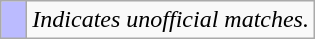<table class="wikitable">
<tr>
<td width=10px bgcolor=#bbf></td>
<td><em>Indicates unofficial matches.</em></td>
</tr>
</table>
